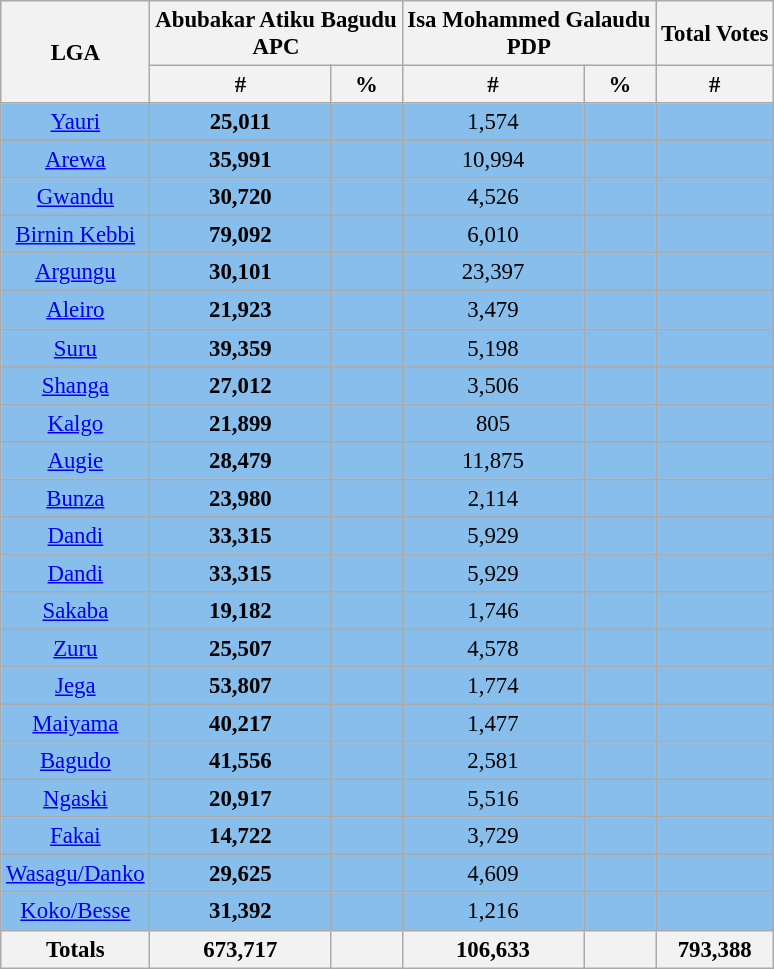<table class="wikitable sortable" style=" font-size: 95%">
<tr>
<th rowspan="2">LGA</th>
<th colspan="2">Abubakar Atiku Bagudu<br>APC</th>
<th colspan="2">Isa Mohammed Galaudu<br>PDP</th>
<th>Total Votes</th>
</tr>
<tr>
<th>#</th>
<th>%</th>
<th>#</th>
<th>%</th>
<th>#</th>
</tr>
<tr>
<td bgcolor=#87BEEB align="center"><a href='#'>Yauri</a></td>
<td bgcolor=#87BEEB align="center"><strong>25,011</strong></td>
<td bgcolor=#87BEEB align="center"></td>
<td bgcolor=#87BEEB align="center">1,574</td>
<td bgcolor=#87BEEB align="center"></td>
<td bgcolor=#87BEEB align="center"></td>
</tr>
<tr>
<td bgcolor=#87BEEB align="center"><a href='#'>Arewa</a></td>
<td bgcolor=#87BEEB align="center"><strong>35,991</strong></td>
<td bgcolor=#87BEEB align="center"></td>
<td bgcolor=#87BEEB align="center">10,994</td>
<td bgcolor=#87BEEB align="center"></td>
<td bgcolor=#87BEEB align="center"></td>
</tr>
<tr>
<td bgcolor=#87BEEB align="center"><a href='#'>Gwandu</a></td>
<td bgcolor=#87BEEB align="center"><strong>30,720</strong></td>
<td bgcolor=#87BEEB align="center"></td>
<td bgcolor=#87BEEB align="center">4,526</td>
<td bgcolor=#87BEEB align="center"></td>
<td bgcolor=#87BEEB align="center"></td>
</tr>
<tr>
<td bgcolor=#87BEEB align="center"><a href='#'>Birnin Kebbi</a></td>
<td bgcolor=#87BEEB align="center"><strong>79,092</strong></td>
<td bgcolor=#87BEEB align="center"></td>
<td bgcolor=#87BEEB align="center">6,010</td>
<td bgcolor=#87BEEB align="center"></td>
<td bgcolor=#87BEEB align="center"></td>
</tr>
<tr>
<td bgcolor=#87BEEB align="center"><a href='#'>Argungu</a></td>
<td bgcolor=#87BEEB align="center"><strong>30,101</strong></td>
<td bgcolor=#87BEEB align="center"></td>
<td bgcolor=#87BEEB align="center">23,397</td>
<td bgcolor=#87BEEB align="center"></td>
<td bgcolor=#87BEEB align="center"></td>
</tr>
<tr>
<td bgcolor=#87BEEB align="center"><a href='#'>Aleiro</a></td>
<td bgcolor=#87BEEB align="center"><strong>21,923</strong></td>
<td bgcolor=#87BEEB align="center"></td>
<td bgcolor=#87BEEB align="center">3,479</td>
<td bgcolor=#87BEEB align="center"></td>
<td bgcolor=#87BEEB align="center"></td>
</tr>
<tr>
<td bgcolor=#87BEEB align="center"><a href='#'>Suru</a></td>
<td bgcolor=#87BEEB align="center"><strong>39,359</strong></td>
<td bgcolor=#87BEEB align="center"></td>
<td bgcolor=#87BEEB align="center">5,198</td>
<td bgcolor=#87BEEB align="center"></td>
<td bgcolor=#87BEEB align="center"></td>
</tr>
<tr>
<td bgcolor=#87BEEB align="center"><a href='#'>Shanga</a></td>
<td bgcolor=#87BEEB align="center"><strong>27,012</strong></td>
<td bgcolor=#87BEEB align="center"></td>
<td bgcolor=#87BEEB align="center">3,506</td>
<td bgcolor=#87BEEB align="center"></td>
<td bgcolor=#87BEEB align="center"></td>
</tr>
<tr>
<td bgcolor=#87BEEB align="center"><a href='#'>Kalgo</a></td>
<td bgcolor=#87BEEB align="center"><strong>21,899</strong></td>
<td bgcolor=#87BEEB align="center"></td>
<td bgcolor=#87BEEB align="center">805</td>
<td bgcolor=#87BEEB align="center"></td>
<td bgcolor=#87BEEB align="center"></td>
</tr>
<tr>
<td bgcolor=#87BEEB align="center"><a href='#'>Augie</a></td>
<td bgcolor=#87BEEB align="center"><strong>28,479</strong></td>
<td bgcolor=#87BEEB align="center"></td>
<td bgcolor=#87BEEB align="center">11,875</td>
<td bgcolor=#87BEEB align="center"></td>
<td bgcolor=#87BEEB align="center"></td>
</tr>
<tr>
<td bgcolor=#87BEEB align="center"><a href='#'>Bunza</a></td>
<td bgcolor=#87BEEB align="center"><strong>23,980</strong></td>
<td bgcolor=#87BEEB align="center"></td>
<td bgcolor=#87BEEB align="center">2,114</td>
<td bgcolor=#87BEEB align="center"></td>
<td bgcolor=#87BEEB align="center"></td>
</tr>
<tr>
<td bgcolor=#87BEEB align="center"><a href='#'>Dandi</a></td>
<td bgcolor=#87BEEB align="center"><strong>33,315</strong></td>
<td bgcolor=#87BEEB align="center"></td>
<td bgcolor=#87BEEB align="center">5,929</td>
<td bgcolor=#87BEEB align="center"></td>
<td bgcolor=#87BEEB align="center"></td>
</tr>
<tr>
<td bgcolor=#87BEEB align="center"><a href='#'>Dandi</a></td>
<td bgcolor=#87BEEB align="center"><strong>33,315</strong></td>
<td bgcolor=#87BEEB align="center"></td>
<td bgcolor=#87BEEB align="center">5,929</td>
<td bgcolor=#87BEEB align="center"></td>
<td bgcolor=#87BEEB align="center"></td>
</tr>
<tr>
<td bgcolor=#87BEEB align="center"><a href='#'>Sakaba</a></td>
<td bgcolor=#87BEEB align="center"><strong>19,182</strong></td>
<td bgcolor=#87BEEB align="center"></td>
<td bgcolor=#87BEEB align="center">1,746</td>
<td bgcolor=#87BEEB align="center"></td>
<td bgcolor=#87BEEB align="center"></td>
</tr>
<tr>
<td bgcolor=#87BEEB align="center"><a href='#'>Zuru</a></td>
<td bgcolor=#87BEEB align="center"><strong>25,507</strong></td>
<td bgcolor=#87BEEB align="center"></td>
<td bgcolor=#87BEEB align="center">4,578</td>
<td bgcolor=#87BEEB align="center"></td>
<td bgcolor=#87BEEB align="center"></td>
</tr>
<tr>
<td bgcolor=#87BEEB align="center"><a href='#'>Jega</a></td>
<td bgcolor=#87BEEB align="center"><strong>53,807</strong></td>
<td bgcolor=#87BEEB align="center"></td>
<td bgcolor=#87BEEB align="center">1,774</td>
<td bgcolor=#87BEEB align="center"></td>
<td bgcolor=#87BEEB align="center"></td>
</tr>
<tr>
<td bgcolor=#87BEEB align="center"><a href='#'>Maiyama</a></td>
<td bgcolor=#87BEEB align="center"><strong>40,217</strong></td>
<td bgcolor=#87BEEB align="center"></td>
<td bgcolor=#87BEEB align="center">1,477</td>
<td bgcolor=#87BEEB align="center"></td>
<td bgcolor=#87BEEB align="center"></td>
</tr>
<tr>
<td bgcolor=#87BEEB align="center"><a href='#'>Bagudo</a></td>
<td bgcolor=#87BEEB align="center"><strong>41,556</strong></td>
<td bgcolor=#87BEEB align="center"></td>
<td bgcolor=#87BEEB align="center">2,581</td>
<td bgcolor=#87BEEB align="center"></td>
<td bgcolor=#87BEEB align="center"></td>
</tr>
<tr>
<td bgcolor=#87BEEB align="center"><a href='#'>Ngaski</a></td>
<td bgcolor=#87BEEB align="center"><strong>20,917</strong></td>
<td bgcolor=#87BEEB align="center"></td>
<td bgcolor=#87BEEB align="center">5,516</td>
<td bgcolor=#87BEEB align="center"></td>
<td bgcolor=#87BEEB align="center"></td>
</tr>
<tr>
<td bgcolor=#87BEEB align="center"><a href='#'>Fakai</a></td>
<td bgcolor=#87BEEB align="center"><strong>14,722</strong></td>
<td bgcolor=#87BEEB align="center"></td>
<td bgcolor=#87BEEB align="center">3,729</td>
<td bgcolor=#87BEEB align="center"></td>
<td bgcolor=#87BEEB align="center"></td>
</tr>
<tr>
<td bgcolor=#87BEEB align="center"><a href='#'>Wasagu/Danko</a></td>
<td bgcolor=#87BEEB align="center"><strong>29,625</strong></td>
<td bgcolor=#87BEEB align="center"></td>
<td bgcolor=#87BEEB align="center">4,609</td>
<td bgcolor=#87BEEB align="center"></td>
<td bgcolor=#87BEEB align="center"></td>
</tr>
<tr>
<td bgcolor=#87BEEB align="center"><a href='#'>Koko/Besse</a></td>
<td bgcolor=#87BEEB align="center"><strong>31,392</strong></td>
<td bgcolor=#87BEEB align="center"></td>
<td bgcolor=#87BEEB align="center">1,216</td>
<td bgcolor=#87BEEB align="center"></td>
<td bgcolor=#87BEEB align="center"></td>
</tr>
<tr>
<th>Totals</th>
<th><strong>673,717</strong></th>
<th></th>
<th><strong>106,633</strong></th>
<th></th>
<th>793,388</th>
</tr>
</table>
